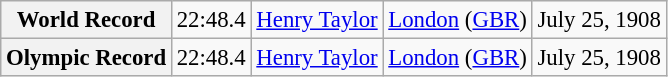<table class="wikitable" style="font-size:95%;">
<tr>
<th>World Record</th>
<td>22:48.4</td>
<td> <a href='#'>Henry Taylor</a></td>
<td><a href='#'>London</a> (<a href='#'>GBR</a>)</td>
<td>July 25, 1908</td>
</tr>
<tr>
<th>Olympic Record</th>
<td>22:48.4</td>
<td> <a href='#'>Henry Taylor</a></td>
<td><a href='#'>London</a> (<a href='#'>GBR</a>)</td>
<td>July 25, 1908</td>
</tr>
</table>
